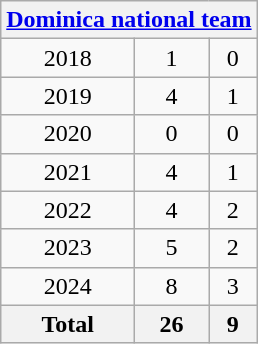<table class="wikitable" style="text-align:center">
<tr>
<th colspan=3><a href='#'>Dominica national team</a></th>
</tr>
<tr>
<td>2018</td>
<td>1</td>
<td>0</td>
</tr>
<tr>
<td>2019</td>
<td>4</td>
<td>1</td>
</tr>
<tr>
<td>2020</td>
<td>0</td>
<td>0</td>
</tr>
<tr>
<td>2021</td>
<td>4</td>
<td>1</td>
</tr>
<tr>
<td>2022</td>
<td>4</td>
<td>2</td>
</tr>
<tr>
<td>2023</td>
<td>5</td>
<td>2</td>
</tr>
<tr>
<td>2024</td>
<td>8</td>
<td>3</td>
</tr>
<tr>
<th>Total</th>
<th>26</th>
<th>9</th>
</tr>
</table>
